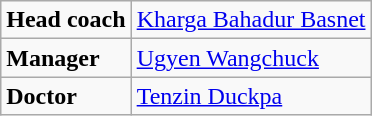<table class=wikitable>
<tr>
<td><strong>Head coach</strong></td>
<td>  <a href='#'>Kharga Bahadur Basnet</a></td>
</tr>
<tr>
<td><strong>Manager</strong></td>
<td>  <a href='#'>Ugyen Wangchuck</a></td>
</tr>
<tr>
<td><strong>Doctor</strong></td>
<td>  <a href='#'>Tenzin Duckpa</a></td>
</tr>
</table>
